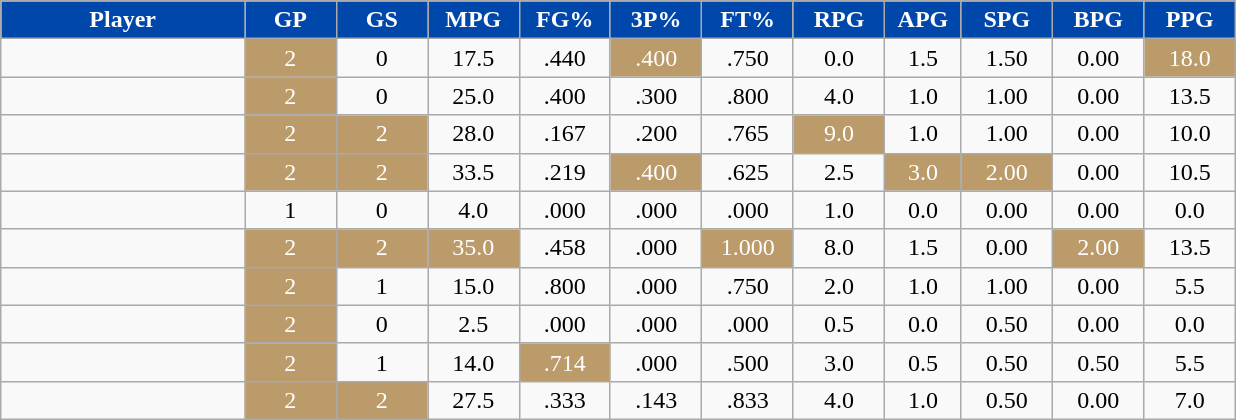<table class="wikitable sortable" style="text-align:center;">
<tr>
<th style="background:#0047AB;color:white;" width="16%">Player</th>
<th style="background:#0047AB;color:white;" width="6%">GP</th>
<th style="background:#0047AB;color:white;" width="6%">GS</th>
<th style="background:#0047AB;color:white;" width="6%">MPG</th>
<th style="background:#0047AB;color:white;" width="6%">FG%</th>
<th style="background:#0047AB;color:white;" width="6%">3P%</th>
<th style="background:#0047AB;color:white;" width="6%">FT%</th>
<th style="background:#0047AB;color:white;" width="6%">RPG</th>
<th style="background:#0047AB;color:white;" width="5%">APG</th>
<th style="background:#0047AB;color:white;" width="6%">SPG</th>
<th style="background:#0047AB;color:white;" width="6%">BPG</th>
<th style="background:#0047AB;color:white;" width="6%">PPG</th>
</tr>
<tr>
<td></td>
<td style="background:#bc9b6a;color:white;">2</td>
<td>0</td>
<td>17.5</td>
<td>.440</td>
<td style="background:#bc9b6a;color:white;">.400</td>
<td>.750</td>
<td>0.0</td>
<td>1.5</td>
<td>1.50</td>
<td>0.00</td>
<td style="background:#bc9b6a;color:white;">18.0</td>
</tr>
<tr>
<td></td>
<td style="background:#bc9b6a;color:white;">2</td>
<td>0</td>
<td>25.0</td>
<td>.400</td>
<td>.300</td>
<td>.800</td>
<td>4.0</td>
<td>1.0</td>
<td>1.00</td>
<td>0.00</td>
<td>13.5</td>
</tr>
<tr>
<td></td>
<td style="background:#bc9b6a;color:white;">2</td>
<td style="background:#bc9b6a;color:white;">2</td>
<td>28.0</td>
<td>.167</td>
<td>.200</td>
<td>.765</td>
<td style="background:#bc9b6a;color:white;">9.0</td>
<td>1.0</td>
<td>1.00</td>
<td>0.00</td>
<td>10.0</td>
</tr>
<tr>
<td></td>
<td style="background:#bc9b6a;color:white;">2</td>
<td style="background:#bc9b6a;color:white;">2</td>
<td>33.5</td>
<td>.219</td>
<td style="background:#bc9b6a;color:white;">.400</td>
<td>.625</td>
<td>2.5</td>
<td style="background:#bc9b6a;color:white;">3.0</td>
<td style="background:#bc9b6a;color:white;">2.00</td>
<td>0.00</td>
<td>10.5</td>
</tr>
<tr>
<td></td>
<td>1</td>
<td>0</td>
<td>4.0</td>
<td>.000</td>
<td>.000</td>
<td>.000</td>
<td>1.0</td>
<td>0.0</td>
<td>0.00</td>
<td>0.00</td>
<td>0.0</td>
</tr>
<tr>
<td></td>
<td style="background:#bc9b6a;color:white;">2</td>
<td style="background:#bc9b6a;color:white;">2</td>
<td style="background:#bc9b6a;color:white;">35.0</td>
<td>.458</td>
<td>.000</td>
<td style="background:#bc9b6a;color:white;">1.000</td>
<td>8.0</td>
<td>1.5</td>
<td>0.00</td>
<td style="background:#bc9b6a;color:white;">2.00</td>
<td>13.5</td>
</tr>
<tr>
<td></td>
<td style="background:#bc9b6a;color:white;">2</td>
<td>1</td>
<td>15.0</td>
<td>.800</td>
<td>.000</td>
<td>.750</td>
<td>2.0</td>
<td>1.0</td>
<td>1.00</td>
<td>0.00</td>
<td>5.5</td>
</tr>
<tr>
<td></td>
<td style="background:#bc9b6a;color:white;">2</td>
<td>0</td>
<td>2.5</td>
<td>.000</td>
<td>.000</td>
<td>.000</td>
<td>0.5</td>
<td>0.0</td>
<td>0.50</td>
<td>0.00</td>
<td>0.0</td>
</tr>
<tr>
<td></td>
<td style="background:#bc9b6a;color:white;">2</td>
<td>1</td>
<td>14.0</td>
<td style="background:#bc9b6a;color:white;">.714</td>
<td>.000</td>
<td>.500</td>
<td>3.0</td>
<td>0.5</td>
<td>0.50</td>
<td>0.50</td>
<td>5.5</td>
</tr>
<tr>
<td></td>
<td style="background:#bc9b6a;color:white;">2</td>
<td style="background:#bc9b6a;color:white;">2</td>
<td>27.5</td>
<td>.333</td>
<td>.143</td>
<td>.833</td>
<td>4.0</td>
<td>1.0</td>
<td>0.50</td>
<td>0.00</td>
<td>7.0</td>
</tr>
</table>
